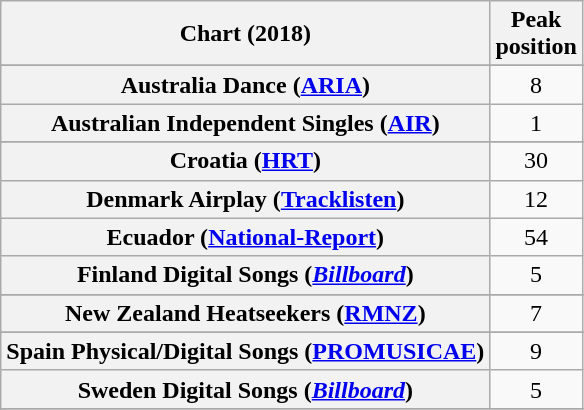<table class="wikitable sortable plainrowheaders" style="text-align:center">
<tr>
<th scope="col">Chart (2018)</th>
<th scope="col">Peak<br> position</th>
</tr>
<tr>
</tr>
<tr>
<th scope="row">Australia Dance (<a href='#'>ARIA</a>)</th>
<td>8</td>
</tr>
<tr>
<th scope="row">Australian Independent Singles (<a href='#'>AIR</a>)</th>
<td>1</td>
</tr>
<tr>
</tr>
<tr>
</tr>
<tr>
<th scope="row">Croatia (<a href='#'>HRT</a>)</th>
<td>30</td>
</tr>
<tr>
<th scope="row">Denmark Airplay (<a href='#'>Tracklisten</a>)</th>
<td>12</td>
</tr>
<tr>
<th scope="row">Ecuador (<a href='#'>National-Report</a>)</th>
<td>54</td>
</tr>
<tr>
<th scope="row">Finland Digital Songs (<em><a href='#'>Billboard</a></em>)</th>
<td>5</td>
</tr>
<tr>
</tr>
<tr>
</tr>
<tr>
<th scope="row">New Zealand Heatseekers (<a href='#'>RMNZ</a>)</th>
<td>7</td>
</tr>
<tr>
</tr>
<tr>
</tr>
<tr>
</tr>
<tr>
<th scope="row">Spain Physical/Digital Songs (<a href='#'>PROMUSICAE</a>)</th>
<td>9</td>
</tr>
<tr>
<th scope="row">Sweden Digital Songs (<em><a href='#'>Billboard</a></em>)</th>
<td>5</td>
</tr>
<tr>
</tr>
<tr>
</tr>
<tr>
</tr>
</table>
